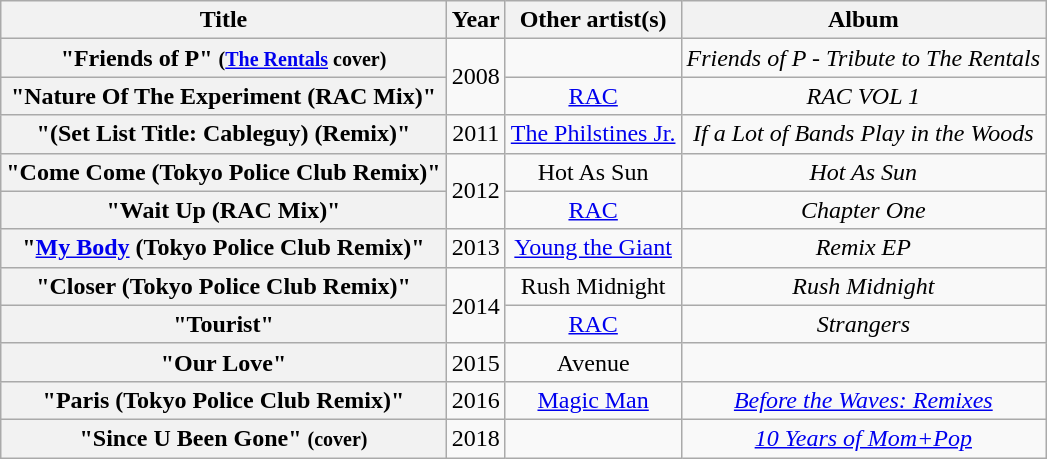<table class="wikitable plainrowheaders" style="text-align:center;">
<tr>
<th scope="col">Title</th>
<th scope="col">Year</th>
<th scope="col">Other artist(s)</th>
<th scope="col">Album</th>
</tr>
<tr>
<th scope="row">"Friends of P" <small>(<a href='#'>The Rentals</a> cover)</small></th>
<td rowspan="2">2008</td>
<td></td>
<td><em>Friends of P - Tribute to The Rentals</em></td>
</tr>
<tr>
<th scope="row">"Nature Of The Experiment (RAC Mix)"</th>
<td><a href='#'>RAC</a></td>
<td><em>RAC VOL 1</em></td>
</tr>
<tr>
<th scope="row">"(Set List Title: Cableguy) (Remix)"</th>
<td>2011</td>
<td><a href='#'>The Philstines Jr.</a></td>
<td><em>If a Lot of Bands Play in the Woods</em></td>
</tr>
<tr>
<th scope="row">"Come Come (Tokyo Police Club Remix)"</th>
<td rowspan="2">2012</td>
<td>Hot As Sun</td>
<td><em>Hot As Sun</em></td>
</tr>
<tr>
<th scope="row">"Wait Up (RAC Mix)"</th>
<td><a href='#'>RAC</a></td>
<td><em>Chapter One</em></td>
</tr>
<tr>
<th scope="row">"<a href='#'>My Body</a> (Tokyo Police Club Remix)"</th>
<td>2013</td>
<td><a href='#'>Young the Giant</a></td>
<td><em>Remix EP</em></td>
</tr>
<tr>
<th scope="row">"Closer (Tokyo Police Club Remix)"</th>
<td rowspan="2">2014</td>
<td>Rush Midnight</td>
<td><em>Rush Midnight</em></td>
</tr>
<tr>
<th scope="row">"Tourist"</th>
<td><a href='#'>RAC</a></td>
<td><em>Strangers</em></td>
</tr>
<tr>
<th scope="row">"Our Love"</th>
<td>2015</td>
<td>Avenue</td>
<td></td>
</tr>
<tr>
<th scope="row">"Paris (Tokyo Police Club Remix)"</th>
<td>2016</td>
<td><a href='#'>Magic Man</a></td>
<td><em><a href='#'>Before the Waves: Remixes</a></em></td>
</tr>
<tr>
<th scope="row">"Since U Been Gone" <small>(cover)</small></th>
<td>2018</td>
<td></td>
<td><em><a href='#'>10 Years of Mom+Pop</a></em></td>
</tr>
</table>
